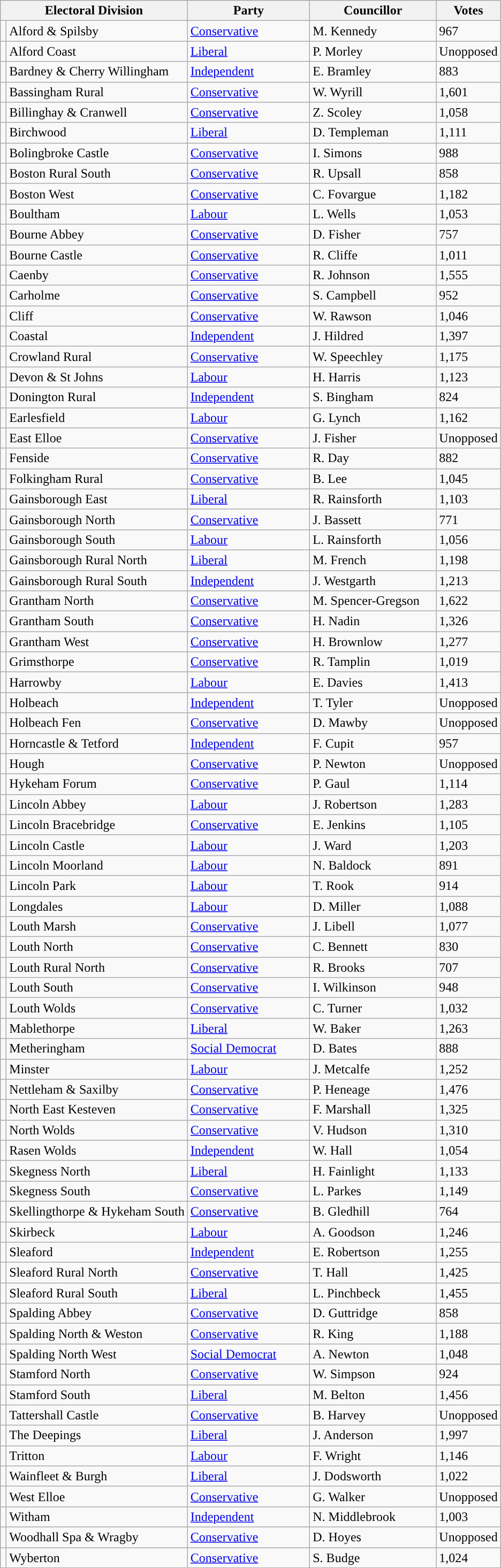<table class="wikitable">
<tr>
<th colspan="2">Electoral Division</th>
<th width="145px">Party</th>
<th width="150px">Councillor</th>
<th width="60px">Votes</th>
</tr>
<tr>
<td style="color:inherit;background:"></td>
<td>Alford & Spilsby</td>
<td><a href='#'>Conservative</a></td>
<td>M. Kennedy</td>
<td>967</td>
</tr>
<tr>
<td style="color:inherit;background:"></td>
<td>Alford Coast</td>
<td><a href='#'>Liberal</a></td>
<td>P. Morley</td>
<td>Unopposed</td>
</tr>
<tr>
<td style="color:inherit;background:"></td>
<td>Bardney & Cherry Willingham</td>
<td><a href='#'>Independent</a></td>
<td>E. Bramley</td>
<td>883</td>
</tr>
<tr>
<td style="color:inherit;background:"></td>
<td>Bassingham Rural</td>
<td><a href='#'>Conservative</a></td>
<td>W. Wyrill</td>
<td>1,601</td>
</tr>
<tr>
<td style="color:inherit;background:"></td>
<td>Billinghay & Cranwell</td>
<td><a href='#'>Conservative</a></td>
<td>Z. Scoley</td>
<td>1,058</td>
</tr>
<tr>
<td style="color:inherit;background:"></td>
<td>Birchwood</td>
<td><a href='#'>Liberal</a></td>
<td>D. Templeman</td>
<td>1,111</td>
</tr>
<tr>
<td style="color:inherit;background:"></td>
<td>Bolingbroke Castle</td>
<td><a href='#'>Conservative</a></td>
<td>I. Simons</td>
<td>988</td>
</tr>
<tr>
<td style="color:inherit;background:"></td>
<td>Boston Rural South</td>
<td><a href='#'>Conservative</a></td>
<td>R. Upsall</td>
<td>858</td>
</tr>
<tr>
<td style="color:inherit;background:"></td>
<td>Boston West</td>
<td><a href='#'>Conservative</a></td>
<td>C. Fovargue</td>
<td>1,182</td>
</tr>
<tr>
<td style="color:inherit;background:"></td>
<td>Boultham</td>
<td><a href='#'>Labour</a></td>
<td>L. Wells</td>
<td>1,053</td>
</tr>
<tr>
<td style="color:inherit;background:"></td>
<td>Bourne Abbey</td>
<td><a href='#'>Conservative</a></td>
<td>D. Fisher</td>
<td>757</td>
</tr>
<tr>
<td style="color:inherit;background:"></td>
<td>Bourne Castle</td>
<td><a href='#'>Conservative</a></td>
<td>R. Cliffe</td>
<td>1,011</td>
</tr>
<tr>
<td style="color:inherit;background:"></td>
<td>Caenby</td>
<td><a href='#'>Conservative</a></td>
<td>R. Johnson</td>
<td>1,555</td>
</tr>
<tr>
<td style="color:inherit;background:"></td>
<td>Carholme</td>
<td><a href='#'>Conservative</a></td>
<td>S. Campbell</td>
<td>952</td>
</tr>
<tr>
<td style="color:inherit;background:"></td>
<td>Cliff</td>
<td><a href='#'>Conservative</a></td>
<td>W. Rawson</td>
<td>1,046</td>
</tr>
<tr>
<td style="color:inherit;background:"></td>
<td>Coastal</td>
<td><a href='#'>Independent</a></td>
<td>J. Hildred</td>
<td>1,397</td>
</tr>
<tr>
<td style="color:inherit;background:"></td>
<td>Crowland Rural</td>
<td><a href='#'>Conservative</a></td>
<td>W. Speechley</td>
<td>1,175</td>
</tr>
<tr>
<td style="color:inherit;background:"></td>
<td>Devon & St Johns</td>
<td><a href='#'>Labour</a></td>
<td>H. Harris</td>
<td>1,123</td>
</tr>
<tr>
<td style="color:inherit;background:"></td>
<td>Donington Rural</td>
<td><a href='#'>Independent</a></td>
<td>S. Bingham</td>
<td>824</td>
</tr>
<tr>
<td style="color:inherit;background:"></td>
<td>Earlesfield</td>
<td><a href='#'>Labour</a></td>
<td>G. Lynch</td>
<td>1,162</td>
</tr>
<tr>
<td style="color:inherit;background:"></td>
<td>East Elloe</td>
<td><a href='#'>Conservative</a></td>
<td>J. Fisher</td>
<td>Unopposed</td>
</tr>
<tr>
<td style="color:inherit;background:"></td>
<td>Fenside</td>
<td><a href='#'>Conservative</a></td>
<td>R. Day</td>
<td>882</td>
</tr>
<tr>
<td style="color:inherit;background:"></td>
<td>Folkingham Rural</td>
<td><a href='#'>Conservative</a></td>
<td>B. Lee</td>
<td>1,045</td>
</tr>
<tr>
<td style="color:inherit;background:"></td>
<td>Gainsborough East</td>
<td><a href='#'>Liberal</a></td>
<td>R. Rainsforth</td>
<td>1,103</td>
</tr>
<tr>
<td style="color:inherit;background:"></td>
<td>Gainsborough North</td>
<td><a href='#'>Conservative</a></td>
<td>J. Bassett</td>
<td>771</td>
</tr>
<tr>
<td style="color:inherit;background:"></td>
<td>Gainsborough South</td>
<td><a href='#'>Labour</a></td>
<td>L. Rainsforth</td>
<td>1,056</td>
</tr>
<tr>
<td style="color:inherit;background:"></td>
<td>Gainsborough Rural North</td>
<td><a href='#'>Liberal</a></td>
<td>M. French</td>
<td>1,198</td>
</tr>
<tr>
<td style="color:inherit;background:"></td>
<td>Gainsborough Rural South</td>
<td><a href='#'>Independent</a></td>
<td>J. Westgarth</td>
<td>1,213</td>
</tr>
<tr>
<td style="color:inherit;background:"></td>
<td>Grantham North</td>
<td><a href='#'>Conservative</a></td>
<td>M. Spencer-Gregson</td>
<td>1,622</td>
</tr>
<tr>
<td style="color:inherit;background:"></td>
<td>Grantham South</td>
<td><a href='#'>Conservative</a></td>
<td>H. Nadin</td>
<td>1,326</td>
</tr>
<tr>
<td style="color:inherit;background:"></td>
<td>Grantham West</td>
<td><a href='#'>Conservative</a></td>
<td>H. Brownlow</td>
<td>1,277</td>
</tr>
<tr>
<td style="color:inherit;background:"></td>
<td>Grimsthorpe</td>
<td><a href='#'>Conservative</a></td>
<td>R. Tamplin</td>
<td>1,019</td>
</tr>
<tr>
<td style="color:inherit;background:"></td>
<td>Harrowby</td>
<td><a href='#'>Labour</a></td>
<td>E. Davies</td>
<td>1,413</td>
</tr>
<tr>
<td style="color:inherit;background:"></td>
<td>Holbeach</td>
<td><a href='#'>Independent</a></td>
<td>T. Tyler</td>
<td>Unopposed</td>
</tr>
<tr>
<td style="color:inherit;background:"></td>
<td>Holbeach Fen</td>
<td><a href='#'>Conservative</a></td>
<td>D. Mawby</td>
<td>Unopposed</td>
</tr>
<tr>
<td style="color:inherit;background:"></td>
<td>Horncastle & Tetford</td>
<td><a href='#'>Independent</a></td>
<td>F. Cupit</td>
<td>957</td>
</tr>
<tr>
<td style="color:inherit;background:"></td>
<td>Hough</td>
<td><a href='#'>Conservative</a></td>
<td>P. Newton</td>
<td>Unopposed</td>
</tr>
<tr>
<td style="color:inherit;background:"></td>
<td>Hykeham Forum</td>
<td><a href='#'>Conservative</a></td>
<td>P. Gaul</td>
<td>1,114</td>
</tr>
<tr>
<td style="color:inherit;background:"></td>
<td>Lincoln Abbey</td>
<td><a href='#'>Labour</a></td>
<td>J. Robertson</td>
<td>1,283</td>
</tr>
<tr>
<td style="color:inherit;background:"></td>
<td>Lincoln Bracebridge</td>
<td><a href='#'>Conservative</a></td>
<td>E. Jenkins</td>
<td>1,105</td>
</tr>
<tr>
<td style="color:inherit;background:"></td>
<td>Lincoln Castle</td>
<td><a href='#'>Labour</a></td>
<td>J. Ward</td>
<td>1,203</td>
</tr>
<tr>
<td style="color:inherit;background:"></td>
<td>Lincoln Moorland</td>
<td><a href='#'>Labour</a></td>
<td>N. Baldock</td>
<td>891</td>
</tr>
<tr>
<td style="color:inherit;background:"></td>
<td>Lincoln Park</td>
<td><a href='#'>Labour</a></td>
<td>T. Rook</td>
<td>914</td>
</tr>
<tr>
<td style="color:inherit;background:"></td>
<td>Longdales</td>
<td><a href='#'>Labour</a></td>
<td>D. Miller</td>
<td>1,088</td>
</tr>
<tr>
<td style="color:inherit;background:"></td>
<td>Louth Marsh</td>
<td><a href='#'>Conservative</a></td>
<td>J. Libell</td>
<td>1,077</td>
</tr>
<tr>
<td style="color:inherit;background:"></td>
<td>Louth North</td>
<td><a href='#'>Conservative</a></td>
<td>C. Bennett</td>
<td>830</td>
</tr>
<tr>
<td style="color:inherit;background:"></td>
<td>Louth Rural North</td>
<td><a href='#'>Conservative</a></td>
<td>R. Brooks</td>
<td>707</td>
</tr>
<tr>
<td style="color:inherit;background:"></td>
<td>Louth South</td>
<td><a href='#'>Conservative</a></td>
<td>I. Wilkinson</td>
<td>948</td>
</tr>
<tr>
<td style="color:inherit;background:"></td>
<td>Louth Wolds</td>
<td><a href='#'>Conservative</a></td>
<td>C. Turner</td>
<td>1,032</td>
</tr>
<tr>
<td style="color:inherit;background:"></td>
<td>Mablethorpe</td>
<td><a href='#'>Liberal</a></td>
<td>W. Baker</td>
<td>1,263</td>
</tr>
<tr>
<td style="color:inherit;background:"></td>
<td>Metheringham</td>
<td><a href='#'>Social Democrat</a></td>
<td>D. Bates</td>
<td>888</td>
</tr>
<tr>
<td style="color:inherit;background:"></td>
<td>Minster</td>
<td><a href='#'>Labour</a></td>
<td>J. Metcalfe</td>
<td>1,252</td>
</tr>
<tr>
<td style="color:inherit;background:"></td>
<td>Nettleham & Saxilby</td>
<td><a href='#'>Conservative</a></td>
<td>P. Heneage</td>
<td>1,476</td>
</tr>
<tr>
<td style="color:inherit;background:"></td>
<td>North East Kesteven</td>
<td><a href='#'>Conservative</a></td>
<td>F. Marshall</td>
<td>1,325</td>
</tr>
<tr>
<td style="color:inherit;background:"></td>
<td>North Wolds</td>
<td><a href='#'>Conservative</a></td>
<td>V. Hudson</td>
<td>1,310</td>
</tr>
<tr>
<td style="color:inherit;background:"></td>
<td>Rasen Wolds</td>
<td><a href='#'>Independent</a></td>
<td>W. Hall</td>
<td>1,054</td>
</tr>
<tr>
<td style="color:inherit;background:"></td>
<td>Skegness North</td>
<td><a href='#'>Liberal</a></td>
<td>H. Fainlight</td>
<td>1,133</td>
</tr>
<tr>
<td style="color:inherit;background:"></td>
<td>Skegness South</td>
<td><a href='#'>Conservative</a></td>
<td>L. Parkes</td>
<td>1,149</td>
</tr>
<tr>
<td style="color:inherit;background:"></td>
<td>Skellingthorpe & Hykeham South</td>
<td><a href='#'>Conservative</a></td>
<td>B. Gledhill</td>
<td>764</td>
</tr>
<tr>
<td style="color:inherit;background:"></td>
<td>Skirbeck</td>
<td><a href='#'>Labour</a></td>
<td>A. Goodson</td>
<td>1,246</td>
</tr>
<tr>
<td style="color:inherit;background:"></td>
<td>Sleaford</td>
<td><a href='#'>Independent</a></td>
<td>E. Robertson</td>
<td>1,255</td>
</tr>
<tr>
<td style="color:inherit;background:"></td>
<td>Sleaford Rural North</td>
<td><a href='#'>Conservative</a></td>
<td>T. Hall</td>
<td>1,425</td>
</tr>
<tr>
<td style="color:inherit;background:"></td>
<td>Sleaford Rural South</td>
<td><a href='#'>Liberal</a></td>
<td>L. Pinchbeck</td>
<td>1,455</td>
</tr>
<tr>
<td style="color:inherit;background:"></td>
<td>Spalding Abbey</td>
<td><a href='#'>Conservative</a></td>
<td>D. Guttridge</td>
<td>858</td>
</tr>
<tr>
<td style="color:inherit;background:"></td>
<td>Spalding North & Weston</td>
<td><a href='#'>Conservative</a></td>
<td>R. King</td>
<td>1,188</td>
</tr>
<tr>
<td style="color:inherit;background:"></td>
<td>Spalding North West</td>
<td><a href='#'>Social Democrat</a></td>
<td>A. Newton</td>
<td>1,048</td>
</tr>
<tr>
<td style="color:inherit;background:"></td>
<td>Stamford North</td>
<td><a href='#'>Conservative</a></td>
<td>W. Simpson</td>
<td>924</td>
</tr>
<tr>
<td style="color:inherit;background:"></td>
<td>Stamford South</td>
<td><a href='#'>Liberal</a></td>
<td>M. Belton</td>
<td>1,456</td>
</tr>
<tr>
<td style="color:inherit;background:"></td>
<td>Tattershall Castle</td>
<td><a href='#'>Conservative</a></td>
<td>B. Harvey</td>
<td>Unopposed</td>
</tr>
<tr>
<td style="color:inherit;background:"></td>
<td>The Deepings</td>
<td><a href='#'>Liberal</a></td>
<td>J. Anderson</td>
<td>1,997</td>
</tr>
<tr>
<td style="color:inherit;background:"></td>
<td>Tritton</td>
<td><a href='#'>Labour</a></td>
<td>F. Wright</td>
<td>1,146</td>
</tr>
<tr>
<td style="color:inherit;background:"></td>
<td>Wainfleet & Burgh</td>
<td><a href='#'>Liberal</a></td>
<td>J. Dodsworth</td>
<td>1,022</td>
</tr>
<tr>
<td style="color:inherit;background:"></td>
<td>West Elloe</td>
<td><a href='#'>Conservative</a></td>
<td>G. Walker</td>
<td>Unopposed</td>
</tr>
<tr>
<td style="color:inherit;background:"></td>
<td>Witham</td>
<td><a href='#'>Independent</a></td>
<td>N. Middlebrook</td>
<td>1,003</td>
</tr>
<tr>
<td style="color:inherit;background:"></td>
<td>Woodhall Spa & Wragby</td>
<td><a href='#'>Conservative</a></td>
<td>D. Hoyes</td>
<td>Unopposed</td>
</tr>
<tr>
<td style="color:inherit;background:"></td>
<td>Wyberton</td>
<td><a href='#'>Conservative</a></td>
<td>S. Budge</td>
<td>1,024</td>
</tr>
</table>
